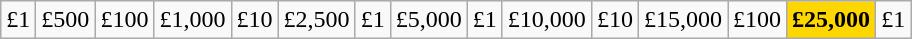<table class = "wikitable" style="text-align:center">
<tr>
<td>£1</td>
<td>£500</td>
<td>£100</td>
<td>£1,000</td>
<td>£10</td>
<td>£2,500</td>
<td>£1</td>
<td>£5,000</td>
<td>£1</td>
<td>£10,000</td>
<td>£10</td>
<td>£15,000</td>
<td>£100</td>
<td style="background:gold"><strong>£25,000</strong></td>
<td>£1</td>
</tr>
</table>
